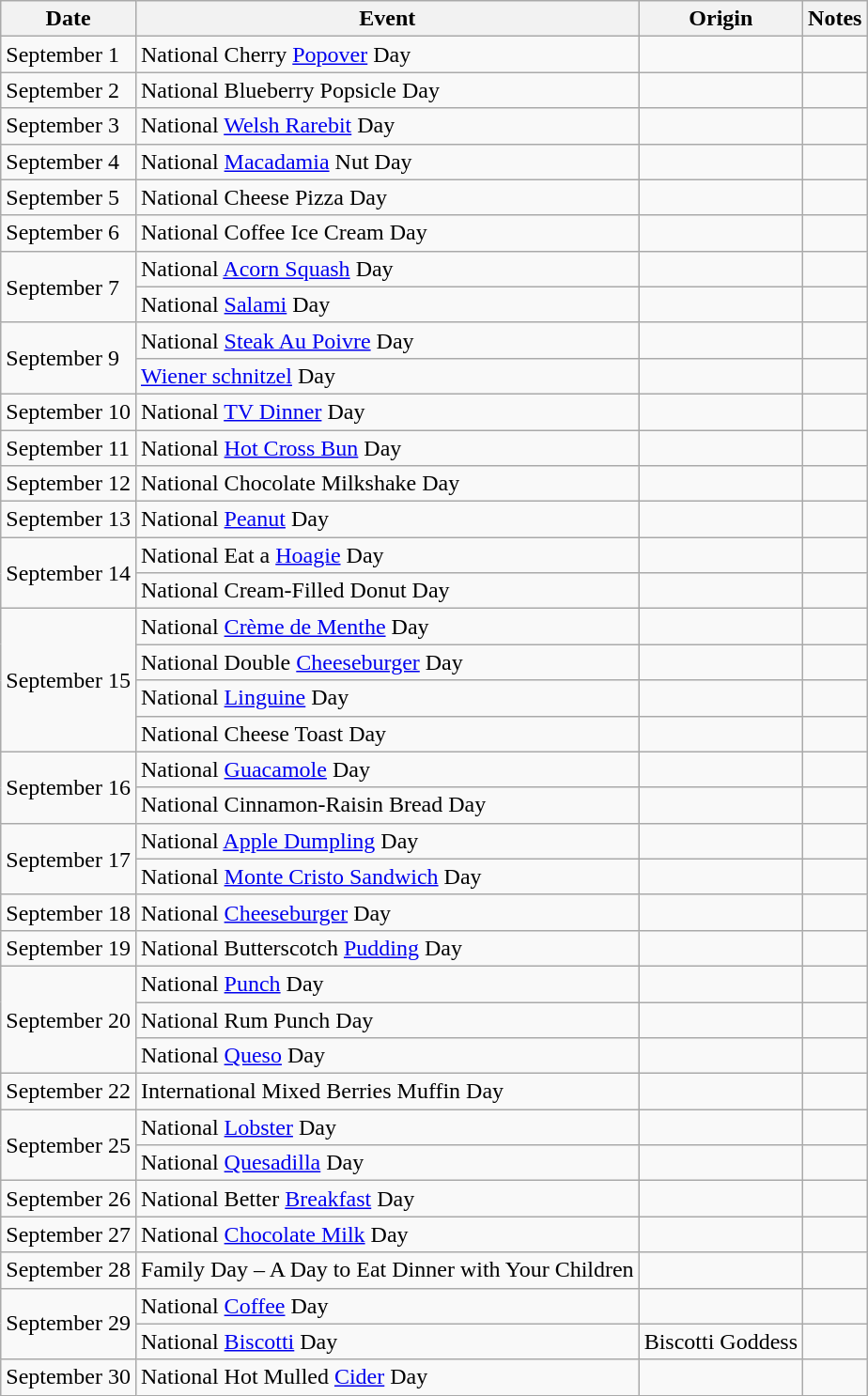<table class="wikitable sortable">
<tr>
<th>Date</th>
<th>Event</th>
<th>Origin</th>
<th>Notes</th>
</tr>
<tr>
<td>September 1</td>
<td>National Cherry <a href='#'>Popover</a> Day</td>
<td></td>
<td></td>
</tr>
<tr>
<td>September 2</td>
<td>National Blueberry Popsicle Day</td>
<td></td>
<td></td>
</tr>
<tr>
<td>September 3</td>
<td>National <a href='#'>Welsh Rarebit</a> Day</td>
<td></td>
<td></td>
</tr>
<tr>
<td>September 4</td>
<td>National <a href='#'>Macadamia</a> Nut Day</td>
<td></td>
<td></td>
</tr>
<tr>
<td>September 5</td>
<td>National Cheese Pizza Day</td>
<td></td>
<td></td>
</tr>
<tr>
<td>September 6</td>
<td>National Coffee Ice Cream Day</td>
<td></td>
<td></td>
</tr>
<tr>
<td rowspan="2">September 7</td>
<td>National <a href='#'>Acorn Squash</a> Day</td>
<td></td>
<td></td>
</tr>
<tr>
<td>National <a href='#'>Salami</a> Day</td>
<td></td>
<td></td>
</tr>
<tr>
<td rowspan="2">September 9</td>
<td>National <a href='#'>Steak Au Poivre</a> Day</td>
<td></td>
<td></td>
</tr>
<tr>
<td><a href='#'>Wiener schnitzel</a> Day</td>
<td></td>
<td></td>
</tr>
<tr>
<td>September 10</td>
<td>National <a href='#'>TV Dinner</a> Day</td>
<td></td>
<td></td>
</tr>
<tr>
<td>September 11</td>
<td>National <a href='#'>Hot Cross Bun</a> Day</td>
<td></td>
<td></td>
</tr>
<tr>
<td>September 12</td>
<td>National Chocolate Milkshake Day</td>
<td></td>
<td></td>
</tr>
<tr>
<td>September 13</td>
<td>National <a href='#'>Peanut</a> Day</td>
<td></td>
<td></td>
</tr>
<tr>
<td rowspan="2">September 14</td>
<td>National Eat a <a href='#'>Hoagie</a> Day</td>
<td></td>
<td></td>
</tr>
<tr>
<td>National Cream-Filled Donut Day</td>
<td></td>
<td></td>
</tr>
<tr>
<td rowspan="4">September 15</td>
<td>National <a href='#'>Crème de Menthe</a> Day</td>
<td></td>
<td></td>
</tr>
<tr>
<td>National Double <a href='#'>Cheeseburger</a> Day</td>
<td></td>
<td></td>
</tr>
<tr>
<td>National <a href='#'>Linguine</a> Day</td>
<td></td>
<td></td>
</tr>
<tr>
<td>National Cheese Toast Day</td>
<td></td>
<td></td>
</tr>
<tr>
<td rowspan="2">September 16</td>
<td>National <a href='#'>Guacamole</a> Day</td>
<td></td>
<td></td>
</tr>
<tr>
<td>National Cinnamon-Raisin Bread Day</td>
<td></td>
<td></td>
</tr>
<tr>
<td rowspan="2">September 17</td>
<td>National <a href='#'>Apple Dumpling</a> Day</td>
<td></td>
<td></td>
</tr>
<tr>
<td>National <a href='#'>Monte Cristo Sandwich</a> Day</td>
<td></td>
<td></td>
</tr>
<tr>
<td>September 18</td>
<td>National <a href='#'>Cheeseburger</a> Day</td>
<td></td>
<td></td>
</tr>
<tr>
<td>September 19</td>
<td>National Butterscotch <a href='#'>Pudding</a> Day</td>
<td></td>
<td></td>
</tr>
<tr>
<td rowspan="3">September 20</td>
<td>National <a href='#'>Punch</a> Day</td>
<td></td>
<td></td>
</tr>
<tr>
<td>National Rum Punch Day</td>
<td></td>
<td></td>
</tr>
<tr>
<td>National <a href='#'>Queso</a> Day</td>
<td></td>
<td></td>
</tr>
<tr>
<td>September 22</td>
<td>International Mixed Berries Muffin Day</td>
<td></td>
<td></td>
</tr>
<tr>
<td rowspan="2">September 25</td>
<td>National <a href='#'>Lobster</a> Day</td>
<td></td>
<td></td>
</tr>
<tr>
<td>National <a href='#'>Quesadilla</a> Day</td>
<td></td>
<td></td>
</tr>
<tr>
<td>September 26</td>
<td>National Better <a href='#'>Breakfast</a> Day</td>
<td></td>
<td></td>
</tr>
<tr>
<td>September 27</td>
<td>National <a href='#'>Chocolate Milk</a> Day</td>
<td></td>
<td></td>
</tr>
<tr>
<td>September 28</td>
<td>Family Day – A Day to Eat Dinner with Your Children</td>
<td></td>
<td></td>
</tr>
<tr>
<td rowspan="2">September 29</td>
<td>National <a href='#'>Coffee</a> Day</td>
<td></td>
<td></td>
</tr>
<tr>
<td>National <a href='#'>Biscotti</a> Day</td>
<td>Biscotti Goddess</td>
<td></td>
</tr>
<tr>
<td>September 30</td>
<td>National Hot Mulled <a href='#'>Cider</a> Day</td>
<td></td>
<td></td>
</tr>
</table>
